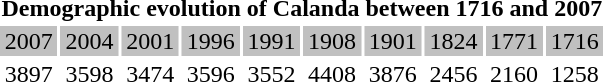<table>
<tr>
<th colspan="10">Demographic evolution of Calanda between 1716 and 2007</th>
</tr>
<tr bgcolor="#C0C0C0">
<td align="center">2007</td>
<td align="center">2004</td>
<td align="center">2001</td>
<td align="center">1996</td>
<td align="center">1991</td>
<td align="center">1908</td>
<td align="center">1901</td>
<td align="center">1824</td>
<td align="center">1771</td>
<td align="center">1716</td>
</tr>
<tr>
<td align="center">3897</td>
<td align="center">3598</td>
<td align="center">3474</td>
<td align="center">3596</td>
<td align="center">3552</td>
<td align="center">4408</td>
<td align="center">3876</td>
<td align="center">2456</td>
<td align="center">2160</td>
<td align="center">1258</td>
</tr>
</table>
